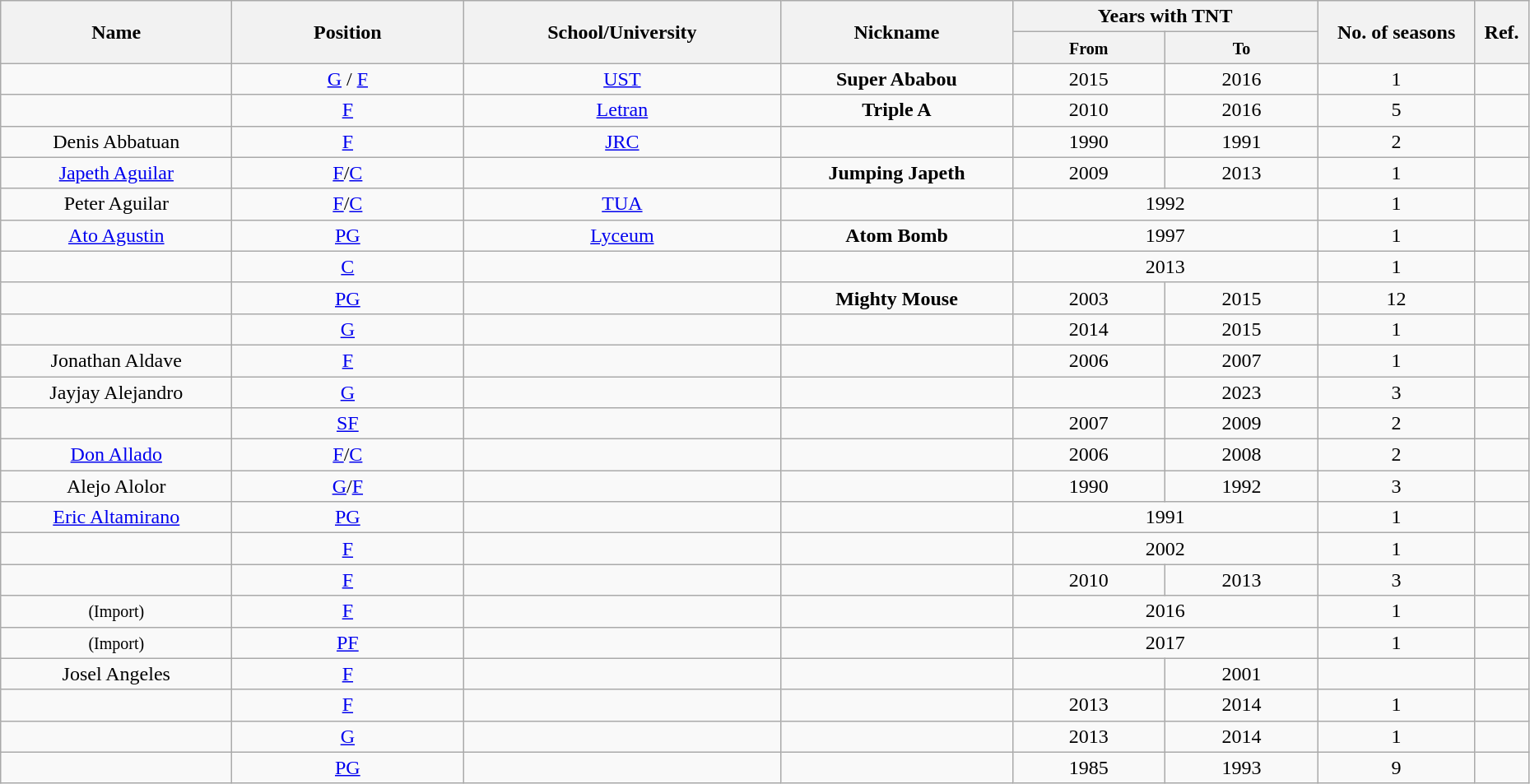<table class="wikitable sortable" style="text-align:center" width="98%">
<tr>
<th style="width:180px;" rowspan="2">Name</th>
<th style="width:180px;" rowspan="2">Position</th>
<th style="width:250px;" rowspan="2">School/University</th>
<th style="width:180px;" rowspan="2">Nickname</th>
<th style="width:180px; text-align:center;" colspan="2">Years with TNT</th>
<th rowspan="2">No. of seasons</th>
<th rowspan="2"; class=unsortable>Ref.</th>
</tr>
<tr>
<th style="width:10%; text-align:center;"><small>From</small></th>
<th style="width:10%; text-align:center;"><small>To</small></th>
</tr>
<tr>
<td></td>
<td><a href='#'>G</a> / <a href='#'>F</a></td>
<td><a href='#'>UST</a></td>
<td align=center><strong>Super Ababou</strong></td>
<td>2015</td>
<td>2016</td>
<td>1</td>
<td></td>
</tr>
<tr>
<td></td>
<td><a href='#'>F</a></td>
<td><a href='#'>Letran</a></td>
<td align=center><strong>Triple A</strong></td>
<td>2010</td>
<td>2016</td>
<td>5</td>
<td></td>
</tr>
<tr>
<td>Denis Abbatuan</td>
<td><a href='#'>F</a></td>
<td><a href='#'>JRC</a></td>
<td align=center></td>
<td align=center>1990</td>
<td>1991</td>
<td>2</td>
<td></td>
</tr>
<tr>
<td><a href='#'>Japeth Aguilar</a></td>
<td><a href='#'>F</a>/<a href='#'>C</a></td>
<td></td>
<td align=center><strong>Jumping Japeth</strong></td>
<td>2009</td>
<td>2013</td>
<td>1</td>
<td></td>
</tr>
<tr>
<td>Peter Aguilar</td>
<td><a href='#'>F</a>/<a href='#'>C</a></td>
<td><a href='#'>TUA</a></td>
<td align=center></td>
<td colspan="2" align="center">1992</td>
<td>1</td>
<td></td>
</tr>
<tr>
<td><a href='#'>Ato Agustin</a></td>
<td><a href='#'>PG</a></td>
<td><a href='#'>Lyceum</a></td>
<td align=center><strong>Atom Bomb</strong></td>
<td colspan="2">1997</td>
<td>1</td>
<td></td>
</tr>
<tr>
<td></td>
<td><a href='#'>C</a></td>
<td></td>
<td align=center></td>
<td colspan="2">2013</td>
<td>1</td>
<td></td>
</tr>
<tr>
<td></td>
<td><a href='#'>PG</a></td>
<td></td>
<td align=center><strong>Mighty Mouse</strong></td>
<td>2003</td>
<td>2015</td>
<td>12</td>
<td></td>
</tr>
<tr>
<td></td>
<td><a href='#'>G</a></td>
<td></td>
<td align=center></td>
<td>2014</td>
<td>2015</td>
<td>1</td>
<td></td>
</tr>
<tr>
<td>Jonathan Aldave</td>
<td><a href='#'>F</a></td>
<td></td>
<td align=center></td>
<td align=center>2006</td>
<td>2007</td>
<td>1</td>
<td></td>
</tr>
<tr>
<td>Jayjay Alejandro</td>
<td><a href='#'>G</a></td>
<td></td>
<td align=center></td>
<td></td>
<td>2023</td>
<td>3</td>
<td></td>
</tr>
<tr>
<td></td>
<td><a href='#'>SF</a></td>
<td></td>
<td align=center></td>
<td>2007</td>
<td>2009</td>
<td>2</td>
<td></td>
</tr>
<tr>
<td><a href='#'>Don Allado</a></td>
<td><a href='#'>F</a>/<a href='#'>C</a></td>
<td></td>
<td align=center></td>
<td>2006</td>
<td>2008</td>
<td>2</td>
<td></td>
</tr>
<tr>
<td>Alejo Alolor</td>
<td><a href='#'>G</a>/<a href='#'>F</a></td>
<td></td>
<td align=center></td>
<td align=center>1990</td>
<td>1992</td>
<td>3</td>
<td></td>
</tr>
<tr>
<td><a href='#'>Eric Altamirano</a></td>
<td><a href='#'>PG</a></td>
<td></td>
<td align=center></td>
<td colspan="2" align="center">1991</td>
<td>1</td>
<td></td>
</tr>
<tr>
<td></td>
<td><a href='#'>F</a></td>
<td></td>
<td align=center></td>
<td colspan="2">2002</td>
<td>1</td>
<td></td>
</tr>
<tr>
<td></td>
<td><a href='#'>F</a></td>
<td></td>
<td align=center></td>
<td>2010</td>
<td>2013</td>
<td>3</td>
<td></td>
</tr>
<tr>
<td> <small>(Import)</small></td>
<td><a href='#'>F</a></td>
<td></td>
<td align=center></td>
<td colspan="2">2016</td>
<td>1</td>
<td></td>
</tr>
<tr>
<td> <small>(Import)</small></td>
<td><a href='#'>PF</a></td>
<td></td>
<td align=center></td>
<td colspan="2">2017</td>
<td>1</td>
<td></td>
</tr>
<tr>
<td>Josel Angeles</td>
<td><a href='#'>F</a></td>
<td></td>
<td align=center></td>
<td align=center></td>
<td>2001</td>
<td></td>
<td></td>
</tr>
<tr>
<td></td>
<td><a href='#'>F</a></td>
<td></td>
<td align=center></td>
<td>2013</td>
<td>2014</td>
<td>1</td>
<td></td>
</tr>
<tr>
<td></td>
<td><a href='#'>G</a></td>
<td></td>
<td align=center></td>
<td>2013</td>
<td>2014</td>
<td>1</td>
<td></td>
</tr>
<tr>
<td></td>
<td><a href='#'>PG</a></td>
<td></td>
<td align=center></td>
<td>1985</td>
<td>1993</td>
<td>9</td>
<td></td>
</tr>
</table>
